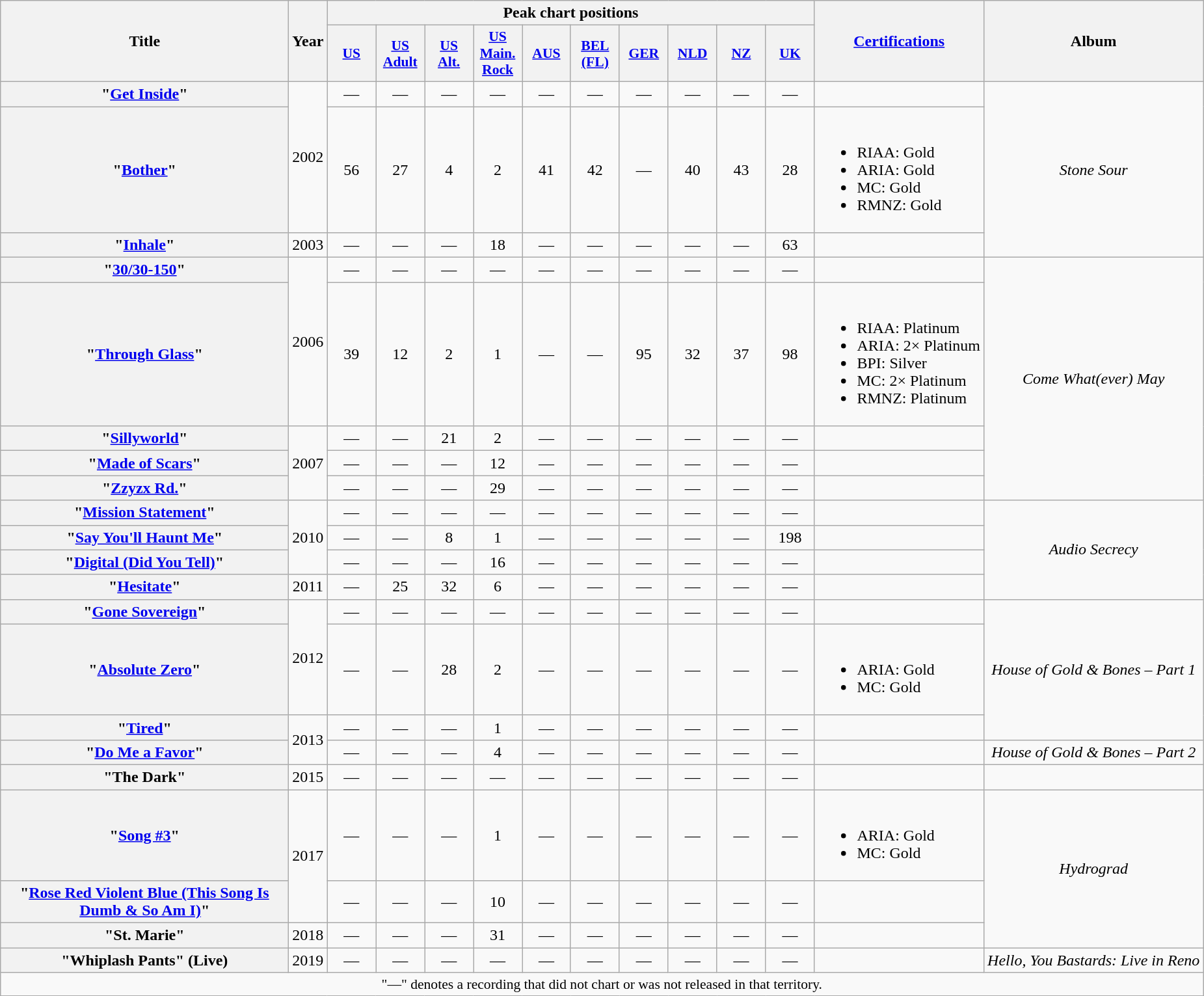<table class="wikitable plainrowheaders" style="text-align:center;">
<tr>
<th scope="col" rowspan="2" style="width:18em;">Title</th>
<th scope="col" rowspan="2">Year</th>
<th scope="col" colspan="10">Peak chart positions</th>
<th scope="col" rowspan="2"><a href='#'>Certifications</a></th>
<th scope="col" rowspan="2">Album</th>
</tr>
<tr>
<th scope="col" style="width:3em;font-size:90%;"><a href='#'>US</a><br></th>
<th scope="col" style="width:3em;font-size:90%;"><a href='#'>US<br>Adult</a><br></th>
<th scope="col" style="width:3em;font-size:90%;"><a href='#'>US<br>Alt.</a><br></th>
<th scope="col" style="width:3em;font-size:90%;"><a href='#'>US<br>Main. Rock</a><br></th>
<th scope="col" style="width:3em;font-size:90%;"><a href='#'>AUS</a><br></th>
<th scope="col" style="width:3em;font-size:90%;"><a href='#'>BEL<br>(FL)</a><br></th>
<th scope="col" style="width:3em;font-size:90%;"><a href='#'>GER</a><br></th>
<th scope="col" style="width:3em;font-size:90%;"><a href='#'>NLD</a><br></th>
<th scope="col" style="width:3em;font-size:90%;"><a href='#'>NZ</a><br></th>
<th scope="col" style="width:3em;font-size:90%;"><a href='#'>UK</a><br></th>
</tr>
<tr>
<th scope="row">"<a href='#'>Get Inside</a>"</th>
<td rowspan="2">2002</td>
<td>—</td>
<td>—</td>
<td>—</td>
<td>—</td>
<td>—</td>
<td>—</td>
<td>—</td>
<td>—</td>
<td>—</td>
<td>—</td>
<td></td>
<td rowspan="3"><em>Stone Sour</em></td>
</tr>
<tr>
<th scope="row">"<a href='#'>Bother</a>"</th>
<td>56</td>
<td>27</td>
<td>4</td>
<td>2</td>
<td>41</td>
<td>42</td>
<td>—</td>
<td>40</td>
<td>43</td>
<td>28</td>
<td align="left"><br><ul><li>RIAA: Gold</li><li>ARIA: Gold</li><li>MC: Gold</li><li>RMNZ: Gold</li></ul></td>
</tr>
<tr>
<th scope="row">"<a href='#'>Inhale</a>"</th>
<td>2003</td>
<td>—</td>
<td>—</td>
<td>—</td>
<td>18</td>
<td>—</td>
<td>—</td>
<td>—</td>
<td>—</td>
<td>—</td>
<td>63</td>
<td></td>
</tr>
<tr>
<th scope="row">"<a href='#'>30/30-150</a>"</th>
<td rowspan="2">2006</td>
<td>—</td>
<td>—</td>
<td>—</td>
<td>—</td>
<td>—</td>
<td>—</td>
<td>—</td>
<td>—</td>
<td>—</td>
<td>—</td>
<td></td>
<td rowspan="5"><em>Come What(ever) May</em></td>
</tr>
<tr>
<th scope="row">"<a href='#'>Through Glass</a>"</th>
<td>39</td>
<td>12</td>
<td>2</td>
<td>1</td>
<td>—</td>
<td>—</td>
<td>95</td>
<td>32</td>
<td>37</td>
<td>98</td>
<td align="left"><br><ul><li>RIAA: Platinum</li><li>ARIA: 2× Platinum</li><li>BPI: Silver</li><li>MC: 2× Platinum</li><li>RMNZ: Platinum</li></ul></td>
</tr>
<tr>
<th scope="row">"<a href='#'>Sillyworld</a>"</th>
<td rowspan="3">2007</td>
<td>—</td>
<td>—</td>
<td>21</td>
<td>2</td>
<td>—</td>
<td>—</td>
<td>—</td>
<td>—</td>
<td>—</td>
<td>—</td>
<td></td>
</tr>
<tr>
<th scope="row">"<a href='#'>Made of Scars</a>"</th>
<td>—</td>
<td>—</td>
<td>—</td>
<td>12</td>
<td>—</td>
<td>—</td>
<td>—</td>
<td>—</td>
<td>—</td>
<td>—</td>
<td></td>
</tr>
<tr>
<th scope="row">"<a href='#'>Zzyzx Rd.</a>"</th>
<td>—</td>
<td>—</td>
<td>—</td>
<td>29</td>
<td>—</td>
<td>—</td>
<td>—</td>
<td>—</td>
<td>—</td>
<td>—</td>
<td></td>
</tr>
<tr>
<th scope="row">"<a href='#'>Mission Statement</a>"</th>
<td rowspan="3">2010</td>
<td>—</td>
<td>—</td>
<td>—</td>
<td>—</td>
<td>—</td>
<td>—</td>
<td>—</td>
<td>—</td>
<td>—</td>
<td>—</td>
<td></td>
<td rowspan="4"><em>Audio Secrecy</em></td>
</tr>
<tr>
<th scope="row">"<a href='#'>Say You'll Haunt Me</a>"</th>
<td>—</td>
<td>—</td>
<td>8</td>
<td>1</td>
<td>—</td>
<td>—</td>
<td>—</td>
<td>—</td>
<td>—</td>
<td>198</td>
<td></td>
</tr>
<tr>
<th scope="row">"<a href='#'>Digital (Did You Tell)</a>"</th>
<td>—</td>
<td>—</td>
<td>—</td>
<td>16</td>
<td>—</td>
<td>—</td>
<td>—</td>
<td>—</td>
<td>—</td>
<td>—</td>
<td></td>
</tr>
<tr>
<th scope="row">"<a href='#'>Hesitate</a>"</th>
<td>2011</td>
<td>—</td>
<td>25</td>
<td>32</td>
<td>6</td>
<td>—</td>
<td>—</td>
<td>—</td>
<td>—</td>
<td>—</td>
<td>—</td>
<td></td>
</tr>
<tr>
<th scope="row">"<a href='#'>Gone Sovereign</a>"</th>
<td rowspan="2">2012</td>
<td>—</td>
<td>—</td>
<td>—</td>
<td>—</td>
<td>—</td>
<td>—</td>
<td>—</td>
<td>—</td>
<td>—</td>
<td>—</td>
<td></td>
<td rowspan="3"><em>House of Gold & Bones – Part 1</em></td>
</tr>
<tr>
<th scope="row">"<a href='#'>Absolute Zero</a>"</th>
<td>—</td>
<td>—</td>
<td>28</td>
<td>2</td>
<td>—</td>
<td>—</td>
<td>—</td>
<td>—</td>
<td>—</td>
<td>—</td>
<td align="left"><br><ul><li>ARIA: Gold</li><li>MC: Gold</li></ul></td>
</tr>
<tr>
<th scope="row">"<a href='#'>Tired</a>"</th>
<td rowspan="2">2013</td>
<td>—</td>
<td>—</td>
<td>—</td>
<td>1</td>
<td>—</td>
<td>—</td>
<td>—</td>
<td>—</td>
<td>—</td>
<td>—</td>
<td></td>
</tr>
<tr>
<th scope="row">"<a href='#'>Do Me a Favor</a>"</th>
<td>—</td>
<td>—</td>
<td>—</td>
<td>4</td>
<td>—</td>
<td>—</td>
<td>—</td>
<td>—</td>
<td>—</td>
<td>—</td>
<td></td>
<td><em>House of Gold & Bones – Part 2</em></td>
</tr>
<tr>
<th scope="row">"The Dark"</th>
<td>2015</td>
<td>—</td>
<td>—</td>
<td>—</td>
<td>—</td>
<td>—</td>
<td>—</td>
<td>—</td>
<td>—</td>
<td>—</td>
<td>—</td>
<td></td>
<td></td>
</tr>
<tr>
<th scope="row">"<a href='#'>Song #3</a>"</th>
<td rowspan="2">2017</td>
<td>—</td>
<td>—</td>
<td>—</td>
<td>1</td>
<td>—</td>
<td>—</td>
<td>—</td>
<td>—</td>
<td>—</td>
<td>—</td>
<td align="left"><br><ul><li>ARIA: Gold</li><li>MC: Gold</li></ul></td>
<td rowspan="3"><em>Hydrograd</em></td>
</tr>
<tr>
<th scope="row">"<a href='#'>Rose Red Violent Blue (This Song Is Dumb & So Am I)</a>"</th>
<td>—</td>
<td>—</td>
<td>—</td>
<td>10</td>
<td>—</td>
<td>—</td>
<td>—</td>
<td>—</td>
<td>—</td>
<td>—</td>
<td></td>
</tr>
<tr>
<th scope="row">"St. Marie"</th>
<td>2018</td>
<td>—</td>
<td>—</td>
<td>—</td>
<td>31</td>
<td>—</td>
<td>—</td>
<td>—</td>
<td>—</td>
<td>—</td>
<td>—</td>
<td></td>
</tr>
<tr>
<th scope="row">"Whiplash Pants" (Live)</th>
<td>2019</td>
<td>—</td>
<td>—</td>
<td>—</td>
<td>—</td>
<td>—</td>
<td>—</td>
<td>—</td>
<td>—</td>
<td>—</td>
<td>—</td>
<td></td>
<td><em>Hello, You Bastards: Live in Reno</em></td>
</tr>
<tr>
<td colspan="15" style="font-size:90%">"—" denotes a recording that did not chart or was not released in that territory.</td>
</tr>
</table>
